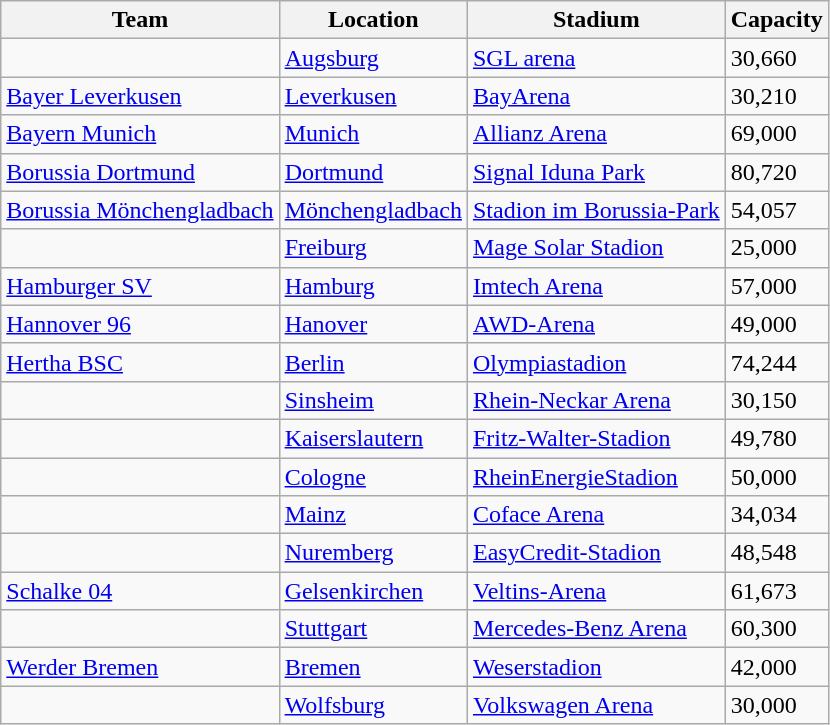<table class="wikitable sortable" style="text-align: left">
<tr>
<th>Team</th>
<th>Location</th>
<th>Stadium</th>
<th>Capacity</th>
</tr>
<tr>
<td></td>
<td><a href='#'>Augsburg</a></td>
<td><a href='#'>SGL arena</a></td>
<td>30,660</td>
</tr>
<tr>
<td><a href='#'>Bayer Leverkusen</a></td>
<td><a href='#'>Leverkusen</a></td>
<td><a href='#'>BayArena</a></td>
<td>30,210</td>
</tr>
<tr>
<td><a href='#'>Bayern Munich</a></td>
<td><a href='#'>Munich</a></td>
<td><a href='#'>Allianz Arena</a></td>
<td>69,000</td>
</tr>
<tr>
<td><a href='#'>Borussia Dortmund</a></td>
<td><a href='#'>Dortmund</a></td>
<td><a href='#'>Signal Iduna Park</a></td>
<td>80,720</td>
</tr>
<tr>
<td><a href='#'>Borussia Mönchengladbach</a></td>
<td><a href='#'>Mönchengladbach</a></td>
<td><a href='#'>Stadion im Borussia-Park</a></td>
<td>54,057</td>
</tr>
<tr>
<td></td>
<td><a href='#'>Freiburg</a></td>
<td><a href='#'>Mage Solar Stadion</a></td>
<td>25,000</td>
</tr>
<tr>
<td><a href='#'>Hamburger SV</a></td>
<td><a href='#'>Hamburg</a></td>
<td><a href='#'>Imtech Arena</a></td>
<td>57,000</td>
</tr>
<tr>
<td><a href='#'>Hannover 96</a></td>
<td><a href='#'>Hanover</a></td>
<td><a href='#'>AWD-Arena</a></td>
<td>49,000</td>
</tr>
<tr>
<td><a href='#'>Hertha BSC</a></td>
<td><a href='#'>Berlin</a></td>
<td><a href='#'>Olympiastadion</a></td>
<td>74,244</td>
</tr>
<tr>
<td></td>
<td><a href='#'>Sinsheim</a></td>
<td><a href='#'>Rhein-Neckar Arena</a></td>
<td>30,150</td>
</tr>
<tr>
<td></td>
<td><a href='#'>Kaiserslautern</a></td>
<td><a href='#'>Fritz-Walter-Stadion</a></td>
<td>49,780</td>
</tr>
<tr>
<td></td>
<td><a href='#'>Cologne</a></td>
<td><a href='#'>RheinEnergieStadion</a></td>
<td>50,000</td>
</tr>
<tr>
<td></td>
<td><a href='#'>Mainz</a></td>
<td><a href='#'>Coface Arena</a></td>
<td>34,034</td>
</tr>
<tr>
<td></td>
<td><a href='#'>Nuremberg</a></td>
<td><a href='#'>EasyCredit-Stadion</a></td>
<td>48,548</td>
</tr>
<tr>
<td><a href='#'>Schalke 04</a></td>
<td><a href='#'>Gelsenkirchen</a></td>
<td><a href='#'>Veltins-Arena</a></td>
<td>61,673</td>
</tr>
<tr>
<td></td>
<td><a href='#'>Stuttgart</a></td>
<td><a href='#'>Mercedes-Benz Arena</a></td>
<td>60,300</td>
</tr>
<tr>
<td><a href='#'>Werder Bremen</a></td>
<td><a href='#'>Bremen</a></td>
<td><a href='#'>Weserstadion</a></td>
<td>42,000</td>
</tr>
<tr>
<td></td>
<td><a href='#'>Wolfsburg</a></td>
<td><a href='#'>Volkswagen Arena</a></td>
<td>30,000</td>
</tr>
</table>
